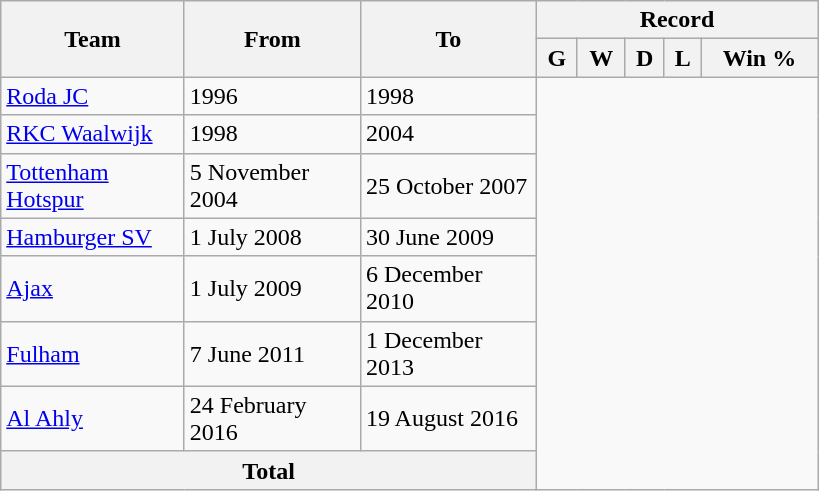<table class="wikitable" style="text-align: left">
<tr>
<th rowspan="2" width="115">Team</th>
<th rowspan="2" width="110">From</th>
<th rowspan="2" width="110">To</th>
<th colspan="5" width="180">Record</th>
</tr>
<tr>
<th>G</th>
<th>W</th>
<th>D</th>
<th>L</th>
<th>Win %</th>
</tr>
<tr>
<td><a href='#'>Roda JC</a></td>
<td>1996</td>
<td>1998<br></td>
</tr>
<tr>
<td><a href='#'>RKC Waalwijk</a></td>
<td>1998</td>
<td>2004<br></td>
</tr>
<tr>
<td><a href='#'>Tottenham Hotspur</a></td>
<td>5 November 2004</td>
<td>25 October 2007<br></td>
</tr>
<tr>
<td><a href='#'>Hamburger SV</a></td>
<td>1 July 2008</td>
<td>30 June 2009<br></td>
</tr>
<tr>
<td><a href='#'>Ajax</a></td>
<td>1 July 2009</td>
<td>6 December 2010<br></td>
</tr>
<tr>
<td><a href='#'>Fulham</a></td>
<td>7 June 2011</td>
<td>1 December 2013<br></td>
</tr>
<tr>
<td><a href='#'>Al Ahly</a></td>
<td>24 February 2016</td>
<td>19 August 2016<br></td>
</tr>
<tr>
<th colspan="3">Total<br></th>
</tr>
</table>
